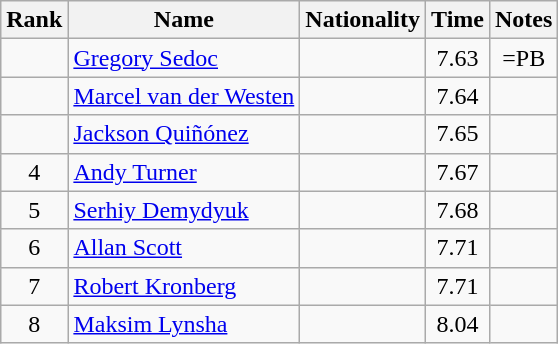<table class="wikitable sortable" style="text-align:center">
<tr>
<th>Rank</th>
<th>Name</th>
<th>Nationality</th>
<th>Time</th>
<th>Notes</th>
</tr>
<tr>
<td></td>
<td align="left"><a href='#'>Gregory Sedoc</a></td>
<td align=left></td>
<td>7.63</td>
<td>=PB</td>
</tr>
<tr>
<td></td>
<td align="left"><a href='#'>Marcel van der Westen</a></td>
<td align=left></td>
<td>7.64</td>
<td></td>
</tr>
<tr>
<td></td>
<td align="left"><a href='#'>Jackson Quiñónez</a></td>
<td align=left></td>
<td>7.65</td>
<td></td>
</tr>
<tr>
<td>4</td>
<td align="left"><a href='#'>Andy Turner</a></td>
<td align=left></td>
<td>7.67</td>
<td></td>
</tr>
<tr>
<td>5</td>
<td align="left"><a href='#'>Serhiy Demydyuk</a></td>
<td align=left></td>
<td>7.68</td>
<td></td>
</tr>
<tr>
<td>6</td>
<td align="left"><a href='#'>Allan Scott</a></td>
<td align=left></td>
<td>7.71</td>
<td></td>
</tr>
<tr>
<td>7</td>
<td align="left"><a href='#'>Robert Kronberg</a></td>
<td align=left></td>
<td>7.71</td>
<td></td>
</tr>
<tr>
<td>8</td>
<td align="left"><a href='#'>Maksim Lynsha</a></td>
<td align=left></td>
<td>8.04</td>
<td></td>
</tr>
</table>
